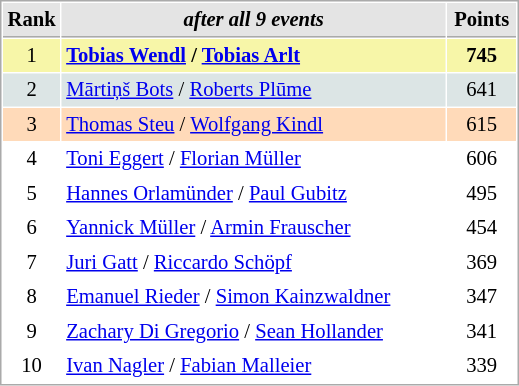<table cellspacing="1" cellpadding="3" style="border:1px solid #AAAAAA;font-size:86%">
<tr style="background-color: #E4E4E4;">
<th style="border-bottom:1px solid #AAAAAA; width: 10px;">Rank</th>
<th style="border-bottom:1px solid #AAAAAA; width: 250px;"><em>after all 9 events</em></th>
<th style="border-bottom:1px solid #AAAAAA; width: 40px;">Points</th>
</tr>
<tr style="background:#f7f6a8;">
<td align=center>1</td>
<td> <strong><a href='#'>Tobias Wendl</a> / <a href='#'>Tobias Arlt</a></strong></td>
<td align=center><strong>745</strong></td>
</tr>
<tr style="background:#dce5e5;">
<td align=center>2</td>
<td> <a href='#'>Mārtiņš Bots</a> / <a href='#'>Roberts Plūme</a></td>
<td align=center>641</td>
</tr>
<tr style="background:#ffdab9;">
<td align=center>3</td>
<td> <a href='#'>Thomas Steu</a> / <a href='#'>Wolfgang Kindl</a></td>
<td align=center>615</td>
</tr>
<tr>
<td align=center>4</td>
<td> <a href='#'>Toni Eggert</a> / <a href='#'>Florian Müller</a></td>
<td align=center>606</td>
</tr>
<tr>
<td align=center>5</td>
<td> <a href='#'>Hannes Orlamünder</a> / <a href='#'>Paul Gubitz</a></td>
<td align=center>495</td>
</tr>
<tr>
<td align=center>6</td>
<td> <a href='#'>Yannick Müller</a> / <a href='#'>Armin Frauscher</a></td>
<td align=center>454</td>
</tr>
<tr>
<td align=center>7</td>
<td> <a href='#'>Juri Gatt</a> / <a href='#'>Riccardo Schöpf</a></td>
<td align=center>369</td>
</tr>
<tr>
<td align=center>8</td>
<td> <a href='#'>Emanuel Rieder</a> / <a href='#'>Simon Kainzwaldner</a></td>
<td align=center>347</td>
</tr>
<tr>
<td align=center>9</td>
<td> <a href='#'>Zachary Di Gregorio</a> / <a href='#'>Sean Hollander</a></td>
<td align=center>341</td>
</tr>
<tr>
<td align=center>10</td>
<td> <a href='#'>Ivan Nagler</a> / <a href='#'>Fabian Malleier</a></td>
<td align=center>339</td>
</tr>
</table>
